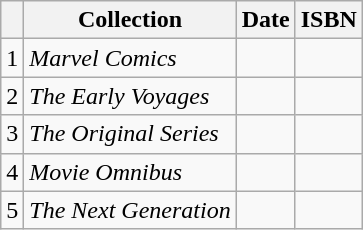<table class="wikitable">
<tr>
<th></th>
<th>Collection</th>
<th>Date</th>
<th>ISBN</th>
</tr>
<tr>
<td>1</td>
<td><em>Marvel Comics</em></td>
<td></td>
<td></td>
</tr>
<tr>
<td>2</td>
<td><em>The Early Voyages</em></td>
<td></td>
<td></td>
</tr>
<tr>
<td>3</td>
<td><em>The Original Series </em></td>
<td></td>
<td></td>
</tr>
<tr>
<td>4</td>
<td><em>Movie Omnibus</em></td>
<td></td>
<td></td>
</tr>
<tr>
<td>5</td>
<td><em>The Next Generation</em></td>
<td></td>
<td></td>
</tr>
</table>
